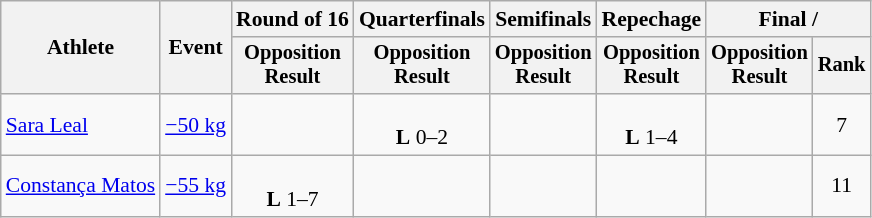<table class="wikitable" style="font-size:90%">
<tr>
<th rowspan="2">Athlete</th>
<th rowspan="2">Event</th>
<th>Round of 16</th>
<th>Quarterfinals</th>
<th>Semifinals</th>
<th>Repechage</th>
<th colspan=2>Final / </th>
</tr>
<tr style="font-size:95%">
<th>Opposition<br>Result</th>
<th>Opposition<br>Result</th>
<th>Opposition<br>Result</th>
<th>Opposition<br>Result</th>
<th>Opposition<br>Result</th>
<th>Rank</th>
</tr>
<tr align=center>
<td align=left><a href='#'>Sara Leal</a></td>
<td align=left><a href='#'>−50 kg</a></td>
<td></td>
<td><br><strong>L</strong> 0–2</td>
<td></td>
<td><br><strong>L</strong> 1–4</td>
<td></td>
<td>7</td>
</tr>
<tr align=center>
<td align=left><a href='#'>Constança Matos</a></td>
<td align=left><a href='#'>−55 kg</a></td>
<td><br><strong>L</strong> 1–7</td>
<td></td>
<td></td>
<td></td>
<td></td>
<td>11</td>
</tr>
</table>
